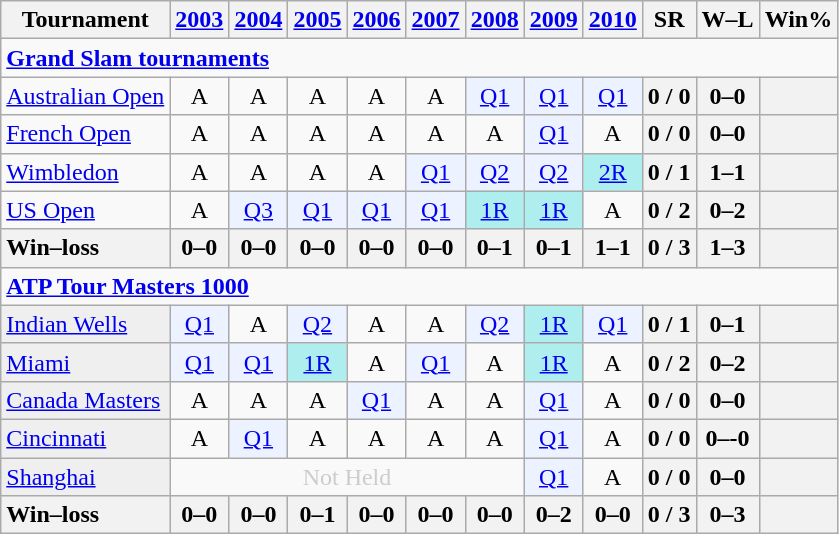<table class=wikitable style=text-align:center>
<tr>
<th>Tournament</th>
<th><a href='#'>2003</a></th>
<th><a href='#'>2004</a></th>
<th><a href='#'>2005</a></th>
<th><a href='#'>2006</a></th>
<th><a href='#'>2007</a></th>
<th><a href='#'>2008</a></th>
<th><a href='#'>2009</a></th>
<th><a href='#'>2010</a></th>
<th>SR</th>
<th>W–L</th>
<th>Win%</th>
</tr>
<tr>
<td colspan=25 style=text-align:left><a href='#'><strong>Grand Slam tournaments</strong></a></td>
</tr>
<tr>
<td align=left><a href='#'>Australian Open</a></td>
<td>A</td>
<td>A</td>
<td>A</td>
<td>A</td>
<td>A</td>
<td bgcolor=ecf2ff><a href='#'>Q1</a></td>
<td bgcolor=ecf2ff><a href='#'>Q1</a></td>
<td bgcolor=ecf2ff><a href='#'>Q1</a></td>
<th>0 / 0</th>
<th>0–0</th>
<th></th>
</tr>
<tr>
<td align=left><a href='#'>French Open</a></td>
<td>A</td>
<td>A</td>
<td>A</td>
<td>A</td>
<td>A</td>
<td>A</td>
<td bgcolor=ecf2ff><a href='#'>Q1</a></td>
<td>A</td>
<th>0 / 0</th>
<th>0–0</th>
<th></th>
</tr>
<tr>
<td align=left><a href='#'>Wimbledon</a></td>
<td>A</td>
<td>A</td>
<td>A</td>
<td>A</td>
<td bgcolor=ecf2ff><a href='#'>Q1</a></td>
<td bgcolor=ecf2ff><a href='#'>Q2</a></td>
<td bgcolor=ecf2ff><a href='#'>Q2</a></td>
<td bgcolor=afeeee><a href='#'>2R</a></td>
<th>0 / 1</th>
<th>1–1</th>
<th></th>
</tr>
<tr>
<td align=left><a href='#'>US Open</a></td>
<td>A</td>
<td bgcolor=ecf2ff><a href='#'>Q3</a></td>
<td bgcolor=ecf2ff><a href='#'>Q1</a></td>
<td bgcolor=ecf2ff><a href='#'>Q1</a></td>
<td bgcolor=ecf2ff><a href='#'>Q1</a></td>
<td bgcolor=afeeee><a href='#'>1R</a></td>
<td bgcolor=afeeee><a href='#'>1R</a></td>
<td>A</td>
<th>0 / 2</th>
<th>0–2</th>
<th></th>
</tr>
<tr>
<th style=text-align:left><strong>Win–loss</strong></th>
<th>0–0</th>
<th>0–0</th>
<th>0–0</th>
<th>0–0</th>
<th>0–0</th>
<th>0–1</th>
<th>0–1</th>
<th>1–1</th>
<th>0 / 3</th>
<th>1–3</th>
<th></th>
</tr>
<tr>
<td colspan=25 style=text-align:left><strong><a href='#'>ATP Tour Masters 1000</a></strong></td>
</tr>
<tr>
<td bgcolor=efefef align=left><a href='#'>Indian Wells</a></td>
<td bgcolor=ecf2ff><a href='#'>Q1</a></td>
<td>A</td>
<td bgcolor=ecf2ff><a href='#'>Q2</a></td>
<td>A</td>
<td>A</td>
<td bgcolor=ecf2ff><a href='#'>Q2</a></td>
<td bgcolor=afeeee><a href='#'>1R</a></td>
<td bgcolor=ecf2ff><a href='#'>Q1</a></td>
<th>0 / 1</th>
<th>0–1</th>
<th></th>
</tr>
<tr>
<td bgcolor=efefef align=left><a href='#'>Miami</a></td>
<td bgcolor=ecf2ff><a href='#'>Q1</a></td>
<td bgcolor=ecf2ff><a href='#'>Q1</a></td>
<td bgcolor=afeeee><a href='#'>1R</a></td>
<td>A</td>
<td bgcolor=ecf2ff><a href='#'>Q1</a></td>
<td>A</td>
<td bgcolor=afeeee><a href='#'>1R</a></td>
<td>A</td>
<th>0 / 2</th>
<th>0–2</th>
<th></th>
</tr>
<tr>
<td bgcolor=efefef align=left><a href='#'>Canada Masters</a></td>
<td>A</td>
<td>A</td>
<td>A</td>
<td bgcolor=ecf2ff><a href='#'>Q1</a></td>
<td>A</td>
<td>A</td>
<td bgcolor=ecf2ff><a href='#'>Q1</a></td>
<td>A</td>
<th>0 / 0</th>
<th>0–0</th>
<th></th>
</tr>
<tr>
<td bgcolor=efefef align=left><a href='#'>Cincinnati</a></td>
<td>A</td>
<td bgcolor=ecf2ff><a href='#'>Q1</a></td>
<td>A</td>
<td>A</td>
<td>A</td>
<td>A</td>
<td bgcolor=ecf2ff><a href='#'>Q1</a></td>
<td>A</td>
<th>0 / 0</th>
<th>0–-0</th>
<th></th>
</tr>
<tr>
<td bgcolor=efefef align=left><a href='#'>Shanghai</a></td>
<td align="center" colspan="6" style="color:#cccccc;">Not Held</td>
<td bgcolor=ecf2ff><a href='#'>Q1</a></td>
<td>A</td>
<th>0 / 0</th>
<th>0–0</th>
<th></th>
</tr>
<tr>
<th style=text-align:left><strong>Win–loss</strong></th>
<th>0–0</th>
<th>0–0</th>
<th>0–1</th>
<th>0–0</th>
<th>0–0</th>
<th>0–0</th>
<th>0–2</th>
<th>0–0</th>
<th>0 / 3</th>
<th>0–3</th>
<th></th>
</tr>
</table>
